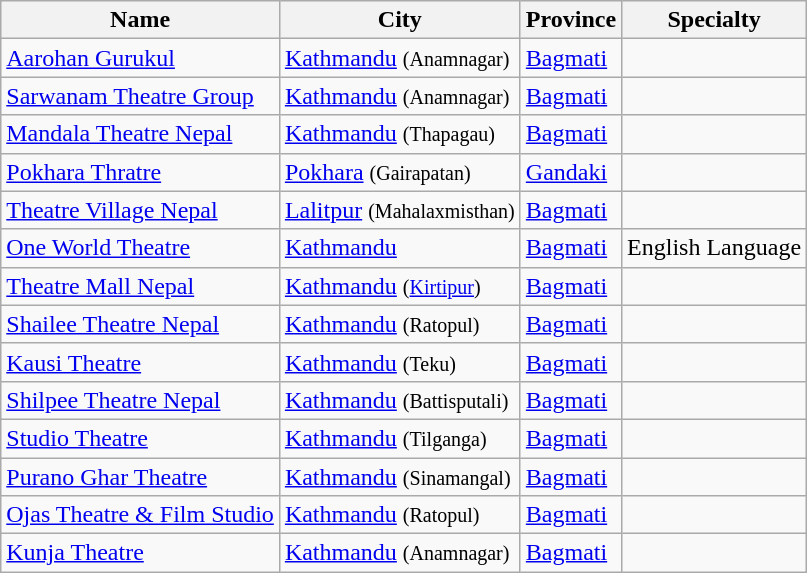<table class="wikitable sortable">
<tr>
<th>Name</th>
<th>City</th>
<th>Province</th>
<th>Specialty</th>
</tr>
<tr>
<td><a href='#'>Aarohan Gurukul</a></td>
<td><a href='#'>Kathmandu</a> <small>(Anamnagar)</small></td>
<td><a href='#'>Bagmati</a></td>
<td></td>
</tr>
<tr>
<td><a href='#'>Sarwanam Theatre Group</a></td>
<td><a href='#'>Kathmandu</a> <small>(Anamnagar)</small></td>
<td><a href='#'>Bagmati</a></td>
<td></td>
</tr>
<tr>
<td><a href='#'>Mandala Theatre Nepal</a></td>
<td><a href='#'>Kathmandu</a> <small>(Thapagau)</small></td>
<td><a href='#'>Bagmati</a></td>
<td></td>
</tr>
<tr>
<td><a href='#'>Pokhara Thratre</a></td>
<td><a href='#'>Pokhara</a>  <small>(Gairapatan)</small></td>
<td><a href='#'>Gandaki</a></td>
<td></td>
</tr>
<tr>
<td><a href='#'>Theatre Village Nepal</a></td>
<td><a href='#'>Lalitpur</a> <small>(Mahalaxmisthan)</small></td>
<td><a href='#'>Bagmati</a></td>
<td></td>
</tr>
<tr>
<td><a href='#'>One World Theatre</a></td>
<td><a href='#'>Kathmandu</a></td>
<td><a href='#'>Bagmati</a></td>
<td>English Language</td>
</tr>
<tr>
<td><a href='#'>Theatre Mall Nepal</a></td>
<td><a href='#'>Kathmandu</a> <small>(<a href='#'>Kirtipur</a>)</small></td>
<td><a href='#'>Bagmati</a></td>
<td></td>
</tr>
<tr>
<td><a href='#'>Shailee Theatre Nepal</a></td>
<td><a href='#'>Kathmandu</a> <small>(Ratopul)</small></td>
<td><a href='#'>Bagmati</a></td>
<td></td>
</tr>
<tr>
<td><a href='#'>Kausi Theatre</a></td>
<td><a href='#'>Kathmandu</a> <small>(Teku)</small></td>
<td><a href='#'>Bagmati</a></td>
<td></td>
</tr>
<tr>
<td><a href='#'>Shilpee Theatre Nepal</a></td>
<td><a href='#'>Kathmandu</a> <small>(Battisputali)</small></td>
<td><a href='#'>Bagmati</a></td>
<td></td>
</tr>
<tr>
<td><a href='#'>Studio Theatre</a></td>
<td><a href='#'>Kathmandu</a> <small>(Tilganga)</small></td>
<td><a href='#'>Bagmati</a></td>
<td></td>
</tr>
<tr>
<td><a href='#'>Purano Ghar Theatre</a></td>
<td><a href='#'>Kathmandu</a> <small>(Sinamangal)</small></td>
<td><a href='#'>Bagmati</a></td>
<td></td>
</tr>
<tr>
<td><a href='#'>Ojas Theatre & Film Studio</a></td>
<td><a href='#'>Kathmandu</a> <small>(Ratopul)</small></td>
<td><a href='#'>Bagmati</a></td>
<td></td>
</tr>
<tr>
<td><a href='#'>Kunja Theatre</a></td>
<td><a href='#'>Kathmandu</a> <small>(Anamnagar)</small></td>
<td><a href='#'>Bagmati</a></td>
<td></td>
</tr>
</table>
